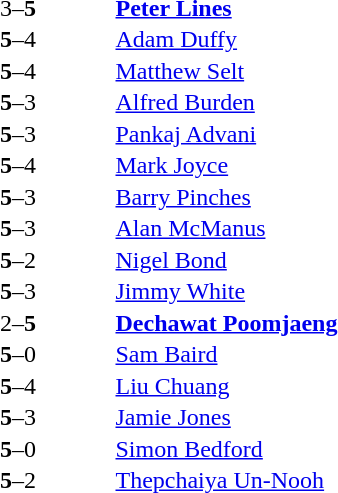<table width="100%" cellspacing="1">
<tr>
<th width=45%></th>
<th width=10%></th>
<th width=45%></th>
</tr>
<tr>
<td></td>
<td align=center>3–<strong>5</strong></td>
<td> <strong><a href='#'>Peter Lines</a></strong></td>
</tr>
<tr>
<td><strong></strong></td>
<td align=center><strong>5</strong>–4</td>
<td> <a href='#'>Adam Duffy</a></td>
</tr>
<tr>
<td><strong></strong></td>
<td align=center><strong>5</strong>–4</td>
<td> <a href='#'>Matthew Selt</a></td>
</tr>
<tr>
<td><strong></strong></td>
<td align=center><strong>5</strong>–3</td>
<td> <a href='#'>Alfred Burden</a></td>
</tr>
<tr>
<td><strong></strong></td>
<td align=center><strong>5</strong>–3</td>
<td> <a href='#'>Pankaj Advani</a></td>
</tr>
<tr>
<td><strong></strong></td>
<td align=center><strong>5</strong>–4</td>
<td> <a href='#'>Mark Joyce</a></td>
</tr>
<tr>
<td><strong></strong></td>
<td align=center><strong>5</strong>–3</td>
<td> <a href='#'>Barry Pinches</a></td>
</tr>
<tr>
<td><strong></strong></td>
<td align=center><strong>5</strong>–3</td>
<td> <a href='#'>Alan McManus</a></td>
</tr>
<tr>
<td><strong></strong></td>
<td align=center><strong>5</strong>–2</td>
<td> <a href='#'>Nigel Bond</a></td>
</tr>
<tr>
<td><strong></strong></td>
<td align=center><strong>5</strong>–3</td>
<td> <a href='#'>Jimmy White</a></td>
</tr>
<tr>
<td></td>
<td align=center>2–<strong>5</strong></td>
<td> <strong><a href='#'>Dechawat Poomjaeng</a></strong></td>
</tr>
<tr>
<td><strong></strong></td>
<td align=center><strong>5</strong>–0</td>
<td> <a href='#'>Sam Baird</a></td>
</tr>
<tr>
<td><strong></strong></td>
<td align=center><strong>5</strong>–4</td>
<td> <a href='#'>Liu Chuang</a></td>
</tr>
<tr>
<td><strong></strong></td>
<td align=center><strong>5</strong>–3</td>
<td> <a href='#'>Jamie Jones</a></td>
</tr>
<tr>
<td><strong></strong></td>
<td align=center><strong>5</strong>–0</td>
<td> <a href='#'>Simon Bedford</a></td>
</tr>
<tr>
<td><strong></strong></td>
<td align=center><strong>5</strong>–2</td>
<td> <a href='#'>Thepchaiya Un-Nooh</a></td>
</tr>
</table>
